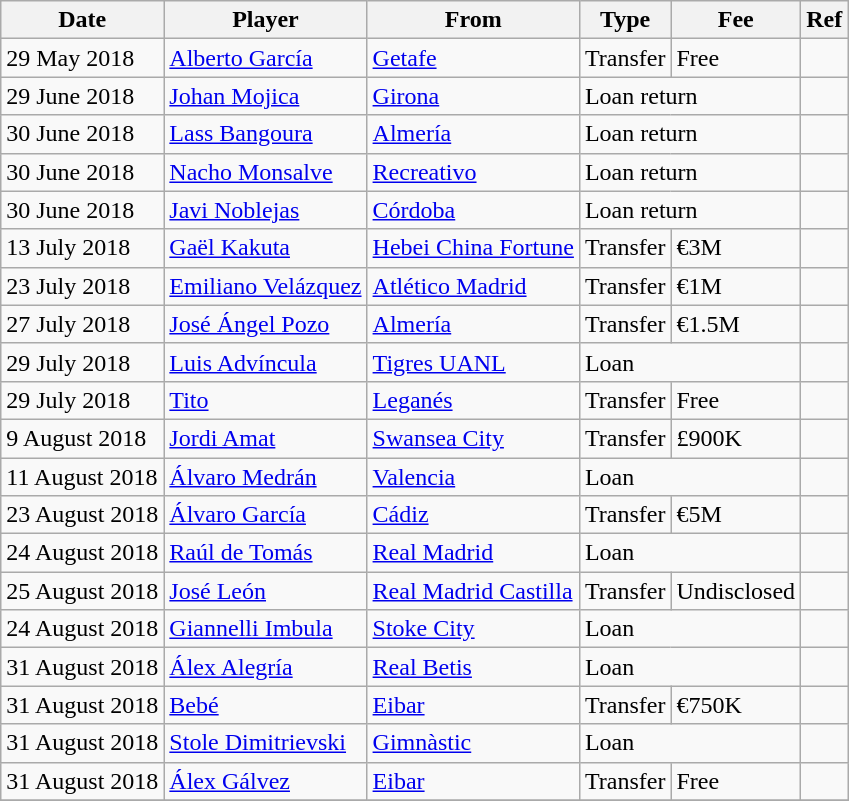<table class="wikitable">
<tr>
<th>Date</th>
<th>Player</th>
<th>From</th>
<th>Type</th>
<th>Fee</th>
<th>Ref</th>
</tr>
<tr>
<td>29 May 2018</td>
<td> <a href='#'>Alberto García</a></td>
<td> <a href='#'>Getafe</a></td>
<td>Transfer</td>
<td>Free</td>
<td></td>
</tr>
<tr>
<td>29 June 2018</td>
<td> <a href='#'>Johan Mojica</a></td>
<td> <a href='#'>Girona</a></td>
<td colspan=2>Loan return</td>
<td></td>
</tr>
<tr>
<td>30 June 2018</td>
<td> <a href='#'>Lass Bangoura</a></td>
<td> <a href='#'>Almería</a></td>
<td colspan=2>Loan return</td>
<td></td>
</tr>
<tr>
<td>30 June 2018</td>
<td> <a href='#'>Nacho Monsalve</a></td>
<td> <a href='#'>Recreativo</a></td>
<td colspan=2>Loan return</td>
<td></td>
</tr>
<tr>
<td>30 June 2018</td>
<td> <a href='#'>Javi Noblejas</a></td>
<td> <a href='#'>Córdoba</a></td>
<td colspan=2>Loan return</td>
<td></td>
</tr>
<tr>
<td>13 July 2018</td>
<td> <a href='#'>Gaël Kakuta</a></td>
<td> <a href='#'>Hebei China Fortune</a></td>
<td>Transfer</td>
<td>€3M</td>
<td></td>
</tr>
<tr>
<td>23 July 2018</td>
<td> <a href='#'>Emiliano Velázquez</a></td>
<td> <a href='#'>Atlético Madrid</a></td>
<td>Transfer</td>
<td>€1M</td>
<td></td>
</tr>
<tr>
<td>27 July 2018</td>
<td> <a href='#'>José Ángel Pozo</a></td>
<td> <a href='#'>Almería</a></td>
<td>Transfer</td>
<td>€1.5M</td>
<td></td>
</tr>
<tr>
<td>29 July 2018</td>
<td> <a href='#'>Luis Advíncula</a></td>
<td> <a href='#'>Tigres UANL</a></td>
<td colspan=2>Loan</td>
<td></td>
</tr>
<tr>
<td>29 July 2018</td>
<td> <a href='#'>Tito</a></td>
<td> <a href='#'>Leganés</a></td>
<td>Transfer</td>
<td>Free</td>
<td></td>
</tr>
<tr>
<td>9 August 2018</td>
<td> <a href='#'>Jordi Amat</a></td>
<td> <a href='#'>Swansea City</a></td>
<td>Transfer</td>
<td>£900K</td>
<td></td>
</tr>
<tr>
<td>11 August 2018</td>
<td> <a href='#'>Álvaro Medrán</a></td>
<td> <a href='#'>Valencia</a></td>
<td colspan=2>Loan</td>
<td></td>
</tr>
<tr>
<td>23 August 2018</td>
<td> <a href='#'>Álvaro García</a></td>
<td> <a href='#'>Cádiz</a></td>
<td>Transfer</td>
<td>€5M</td>
<td></td>
</tr>
<tr>
<td>24 August 2018</td>
<td> <a href='#'>Raúl de Tomás</a></td>
<td> <a href='#'>Real Madrid</a></td>
<td colspan=2>Loan</td>
<td></td>
</tr>
<tr>
<td>25 August 2018</td>
<td> <a href='#'>José León</a></td>
<td> <a href='#'>Real Madrid Castilla</a></td>
<td>Transfer</td>
<td>Undisclosed</td>
<td></td>
</tr>
<tr>
<td>24 August 2018</td>
<td> <a href='#'>Giannelli Imbula</a></td>
<td> <a href='#'>Stoke City</a></td>
<td colspan=2>Loan</td>
<td></td>
</tr>
<tr>
<td>31 August 2018</td>
<td> <a href='#'>Álex Alegría</a></td>
<td> <a href='#'>Real Betis</a></td>
<td colspan=2>Loan</td>
<td></td>
</tr>
<tr>
<td>31 August 2018</td>
<td> <a href='#'>Bebé</a></td>
<td> <a href='#'>Eibar</a></td>
<td>Transfer</td>
<td>€750K</td>
<td></td>
</tr>
<tr>
<td>31 August 2018</td>
<td> <a href='#'>Stole Dimitrievski</a></td>
<td> <a href='#'>Gimnàstic</a></td>
<td colspan=2>Loan</td>
<td></td>
</tr>
<tr>
<td>31 August 2018</td>
<td> <a href='#'>Álex Gálvez</a></td>
<td> <a href='#'>Eibar</a></td>
<td>Transfer</td>
<td>Free</td>
<td></td>
</tr>
<tr>
</tr>
</table>
